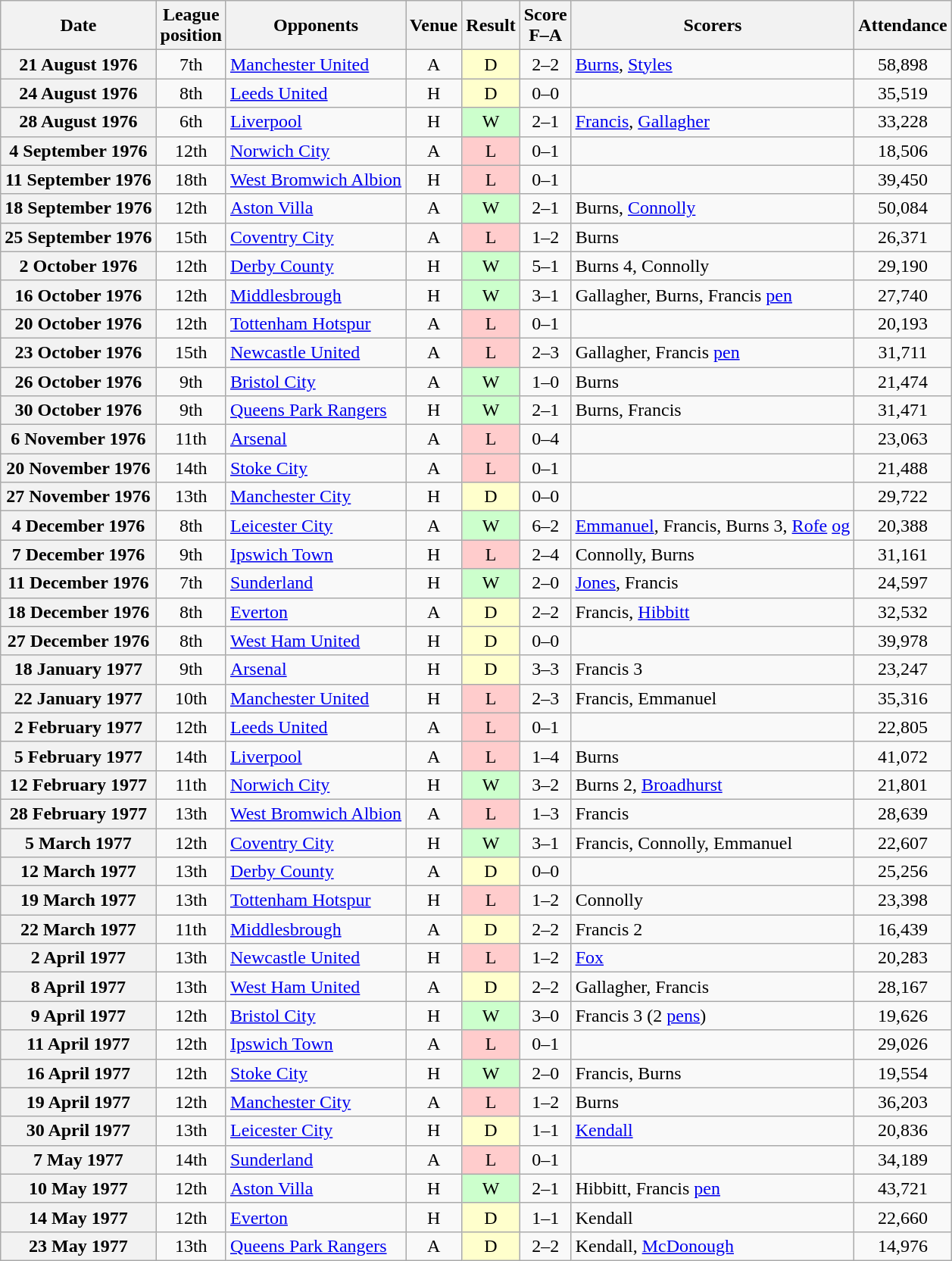<table class="wikitable plainrowheaders" style="text-align:center">
<tr>
<th scope="col">Date</th>
<th scope="col">League<br>position</th>
<th scope="col">Opponents</th>
<th scope="col">Venue</th>
<th scope="col">Result</th>
<th scope="col">Score<br>F–A</th>
<th scope="col">Scorers</th>
<th scope="col">Attendance</th>
</tr>
<tr>
<th scope="row">21 August 1976</th>
<td>7th</td>
<td align="left"><a href='#'>Manchester United</a></td>
<td>A</td>
<td style="background:#ffc">D</td>
<td>2–2</td>
<td align="left"><a href='#'>Burns</a>, <a href='#'>Styles</a></td>
<td>58,898</td>
</tr>
<tr>
<th scope="row">24 August 1976</th>
<td>8th</td>
<td align="left"><a href='#'>Leeds United</a></td>
<td>H</td>
<td style="background:#ffc">D</td>
<td>0–0</td>
<td></td>
<td>35,519</td>
</tr>
<tr>
<th scope="row">28 August 1976</th>
<td>6th</td>
<td align="left"><a href='#'>Liverpool</a></td>
<td>H</td>
<td style="background:#cfc">W</td>
<td>2–1</td>
<td align="left"><a href='#'>Francis</a>, <a href='#'>Gallagher</a></td>
<td>33,228</td>
</tr>
<tr>
<th scope="row">4 September 1976</th>
<td>12th</td>
<td align="left"><a href='#'>Norwich City</a></td>
<td>A</td>
<td style="background:#fcc">L</td>
<td>0–1</td>
<td></td>
<td>18,506</td>
</tr>
<tr>
<th scope="row">11 September 1976</th>
<td>18th</td>
<td align="left"><a href='#'>West Bromwich Albion</a></td>
<td>H</td>
<td style="background:#fcc">L</td>
<td>0–1</td>
<td></td>
<td>39,450</td>
</tr>
<tr>
<th scope="row">18 September 1976</th>
<td>12th</td>
<td align="left"><a href='#'>Aston Villa</a></td>
<td>A</td>
<td style="background:#cfc">W</td>
<td>2–1</td>
<td align="left">Burns, <a href='#'>Connolly</a></td>
<td>50,084</td>
</tr>
<tr>
<th scope="row">25 September 1976</th>
<td>15th</td>
<td align="left"><a href='#'>Coventry City</a></td>
<td>A</td>
<td style="background:#fcc">L</td>
<td>1–2</td>
<td align="left">Burns</td>
<td>26,371</td>
</tr>
<tr>
<th scope="row">2 October 1976</th>
<td>12th</td>
<td align="left"><a href='#'>Derby County</a></td>
<td>H</td>
<td style="background:#cfc">W</td>
<td>5–1</td>
<td align="left">Burns 4, Connolly</td>
<td>29,190</td>
</tr>
<tr>
<th scope="row">16 October 1976</th>
<td>12th</td>
<td align="left"><a href='#'>Middlesbrough</a></td>
<td>H</td>
<td style="background:#cfc">W</td>
<td>3–1</td>
<td align="left">Gallagher, Burns, Francis <a href='#'>pen</a></td>
<td>27,740</td>
</tr>
<tr>
<th scope="row">20 October 1976</th>
<td>12th</td>
<td align="left"><a href='#'>Tottenham Hotspur</a></td>
<td>A</td>
<td style="background:#fcc">L</td>
<td>0–1</td>
<td></td>
<td>20,193</td>
</tr>
<tr>
<th scope="row">23 October 1976</th>
<td>15th</td>
<td align="left"><a href='#'>Newcastle United</a></td>
<td>A</td>
<td style="background:#fcc">L</td>
<td>2–3</td>
<td align="left">Gallagher, Francis <a href='#'>pen</a></td>
<td>31,711</td>
</tr>
<tr>
<th scope="row">26 October 1976</th>
<td>9th</td>
<td align="left"><a href='#'>Bristol City</a></td>
<td>A</td>
<td style="background:#cfc">W</td>
<td>1–0</td>
<td align="left">Burns</td>
<td>21,474</td>
</tr>
<tr>
<th scope="row">30 October 1976</th>
<td>9th</td>
<td align="left"><a href='#'>Queens Park Rangers</a></td>
<td>H</td>
<td style="background:#cfc">W</td>
<td>2–1</td>
<td align="left">Burns, Francis</td>
<td>31,471</td>
</tr>
<tr>
<th scope="row">6 November 1976</th>
<td>11th</td>
<td align="left"><a href='#'>Arsenal</a></td>
<td>A</td>
<td style="background:#fcc">L</td>
<td>0–4</td>
<td></td>
<td>23,063</td>
</tr>
<tr>
<th scope="row">20 November 1976</th>
<td>14th</td>
<td align="left"><a href='#'>Stoke City</a></td>
<td>A</td>
<td style="background:#fcc">L</td>
<td>0–1</td>
<td></td>
<td>21,488</td>
</tr>
<tr>
<th scope="row">27 November 1976</th>
<td>13th</td>
<td align="left"><a href='#'>Manchester City</a></td>
<td>H</td>
<td style="background:#ffc">D</td>
<td>0–0</td>
<td></td>
<td>29,722</td>
</tr>
<tr>
<th scope="row">4 December 1976</th>
<td>8th</td>
<td align="left"><a href='#'>Leicester City</a></td>
<td>A</td>
<td style="background:#cfc">W</td>
<td>6–2</td>
<td align="left"><a href='#'>Emmanuel</a>, Francis, Burns 3, <a href='#'>Rofe</a> <a href='#'>og</a></td>
<td>20,388</td>
</tr>
<tr>
<th scope="row">7 December 1976</th>
<td>9th</td>
<td align="left"><a href='#'>Ipswich Town</a></td>
<td>H</td>
<td style="background:#fcc">L</td>
<td>2–4</td>
<td align="left">Connolly, Burns</td>
<td>31,161</td>
</tr>
<tr>
<th scope="row">11 December 1976</th>
<td>7th</td>
<td align="left"><a href='#'>Sunderland</a></td>
<td>H</td>
<td style="background:#cfc">W</td>
<td>2–0</td>
<td align="left"><a href='#'>Jones</a>, Francis</td>
<td>24,597</td>
</tr>
<tr>
<th scope="row">18 December 1976</th>
<td>8th</td>
<td align="left"><a href='#'>Everton</a></td>
<td>A</td>
<td style="background:#ffc">D</td>
<td>2–2</td>
<td align="left">Francis, <a href='#'>Hibbitt</a></td>
<td>32,532</td>
</tr>
<tr>
<th scope="row">27 December 1976</th>
<td>8th</td>
<td align="left"><a href='#'>West Ham United</a></td>
<td>H</td>
<td style="background:#ffc">D</td>
<td>0–0</td>
<td></td>
<td>39,978</td>
</tr>
<tr>
<th scope="row">18 January 1977</th>
<td>9th</td>
<td align="left"><a href='#'>Arsenal</a></td>
<td>H</td>
<td style="background:#ffc">D</td>
<td>3–3</td>
<td align="left">Francis 3</td>
<td>23,247</td>
</tr>
<tr>
<th scope="row">22 January 1977</th>
<td>10th</td>
<td align="left"><a href='#'>Manchester United</a></td>
<td>H</td>
<td style="background:#fcc">L</td>
<td>2–3</td>
<td align="left">Francis, Emmanuel</td>
<td>35,316</td>
</tr>
<tr>
<th scope="row">2 February 1977</th>
<td>12th</td>
<td align="left"><a href='#'>Leeds United</a></td>
<td>A</td>
<td style="background:#fcc">L</td>
<td>0–1</td>
<td></td>
<td>22,805</td>
</tr>
<tr>
<th scope="row">5 February 1977</th>
<td>14th</td>
<td align="left"><a href='#'>Liverpool</a></td>
<td>A</td>
<td style="background:#fcc">L</td>
<td>1–4</td>
<td align="left">Burns</td>
<td>41,072</td>
</tr>
<tr>
<th scope="row">12 February 1977</th>
<td>11th</td>
<td align="left"><a href='#'>Norwich City</a></td>
<td>H</td>
<td style="background:#cfc">W</td>
<td>3–2</td>
<td align="left">Burns 2, <a href='#'>Broadhurst</a></td>
<td>21,801</td>
</tr>
<tr>
<th scope="row">28 February 1977</th>
<td>13th</td>
<td align="left"><a href='#'>West Bromwich Albion</a></td>
<td>A</td>
<td style="background:#fcc">L</td>
<td>1–3</td>
<td align="left">Francis</td>
<td>28,639</td>
</tr>
<tr>
<th scope="row">5 March 1977</th>
<td>12th</td>
<td align="left"><a href='#'>Coventry City</a></td>
<td>H</td>
<td style="background:#cfc">W</td>
<td>3–1</td>
<td align="left">Francis, Connolly, Emmanuel</td>
<td>22,607</td>
</tr>
<tr>
<th scope="row">12 March 1977</th>
<td>13th</td>
<td align="left"><a href='#'>Derby County</a></td>
<td>A</td>
<td style="background:#ffc">D</td>
<td>0–0</td>
<td></td>
<td>25,256</td>
</tr>
<tr>
<th scope="row">19 March 1977</th>
<td>13th</td>
<td align="left"><a href='#'>Tottenham Hotspur</a></td>
<td>H</td>
<td style="background:#fcc">L</td>
<td>1–2</td>
<td align="left">Connolly</td>
<td>23,398</td>
</tr>
<tr>
<th scope="row">22 March 1977</th>
<td>11th</td>
<td align="left"><a href='#'>Middlesbrough</a></td>
<td>A</td>
<td style="background:#ffc">D</td>
<td>2–2</td>
<td align="left">Francis 2</td>
<td>16,439</td>
</tr>
<tr>
<th scope="row">2 April 1977</th>
<td>13th</td>
<td align="left"><a href='#'>Newcastle United</a></td>
<td>H</td>
<td style="background:#fcc">L</td>
<td>1–2</td>
<td align="left"><a href='#'>Fox</a></td>
<td>20,283</td>
</tr>
<tr>
<th scope="row">8 April 1977</th>
<td>13th</td>
<td align="left"><a href='#'>West Ham United</a></td>
<td>A</td>
<td style="background:#ffc">D</td>
<td>2–2</td>
<td align="left">Gallagher, Francis</td>
<td>28,167</td>
</tr>
<tr>
<th scope="row">9 April 1977</th>
<td>12th</td>
<td align="left"><a href='#'>Bristol City</a></td>
<td>H</td>
<td style="background:#cfc">W</td>
<td>3–0</td>
<td align="left">Francis 3 (2 <a href='#'>pens</a>)</td>
<td>19,626</td>
</tr>
<tr>
<th scope="row">11 April 1977</th>
<td>12th</td>
<td align="left"><a href='#'>Ipswich Town</a></td>
<td>A</td>
<td style="background:#fcc">L</td>
<td>0–1</td>
<td></td>
<td>29,026</td>
</tr>
<tr>
<th scope="row">16 April 1977</th>
<td>12th</td>
<td align="left"><a href='#'>Stoke City</a></td>
<td>H</td>
<td style="background:#cfc">W</td>
<td>2–0</td>
<td align="left">Francis, Burns</td>
<td>19,554</td>
</tr>
<tr>
<th scope="row">19 April 1977</th>
<td>12th</td>
<td align="left"><a href='#'>Manchester City</a></td>
<td>A</td>
<td style="background:#fcc">L</td>
<td>1–2</td>
<td align="left">Burns</td>
<td>36,203</td>
</tr>
<tr>
<th scope="row">30 April 1977</th>
<td>13th</td>
<td align="left"><a href='#'>Leicester City</a></td>
<td>H</td>
<td style="background:#ffc">D</td>
<td>1–1</td>
<td align="left"><a href='#'>Kendall</a></td>
<td>20,836</td>
</tr>
<tr>
<th scope="row">7 May 1977</th>
<td>14th</td>
<td align="left"><a href='#'>Sunderland</a></td>
<td>A</td>
<td style="background:#fcc">L</td>
<td>0–1</td>
<td></td>
<td>34,189</td>
</tr>
<tr>
<th scope="row">10 May 1977</th>
<td>12th</td>
<td align="left"><a href='#'>Aston Villa</a></td>
<td>H</td>
<td style="background:#cfc">W</td>
<td>2–1</td>
<td align="left">Hibbitt, Francis <a href='#'>pen</a></td>
<td>43,721</td>
</tr>
<tr>
<th scope="row">14 May 1977</th>
<td>12th</td>
<td align="left"><a href='#'>Everton</a></td>
<td>H</td>
<td style="background:#ffc">D</td>
<td>1–1</td>
<td align="left">Kendall</td>
<td>22,660</td>
</tr>
<tr>
<th scope="row">23 May 1977</th>
<td>13th</td>
<td align="left"><a href='#'>Queens Park Rangers</a></td>
<td>A</td>
<td style="background:#ffc">D</td>
<td>2–2</td>
<td align="left">Kendall, <a href='#'>McDonough</a></td>
<td>14,976</td>
</tr>
</table>
